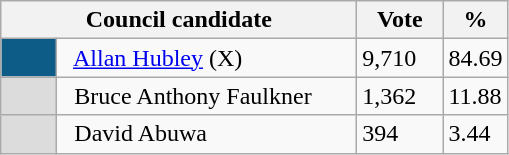<table class="wikitable">
<tr>
<th width="230px" colspan="2">Council candidate</th>
<th width="50px">Vote</th>
<th width="30px">%</th>
</tr>
<tr>
<td bgcolor=#0C5C87 width="30px"> </td>
<td>  <a href='#'>Allan Hubley</a> (X)</td>
<td>9,710</td>
<td>84.69</td>
</tr>
<tr>
<td bgcolor=#DCDCDC width="30px"> </td>
<td>  Bruce Anthony Faulkner</td>
<td>1,362</td>
<td>11.88</td>
</tr>
<tr>
<td bgcolor=#DCDCDC width="30px"> </td>
<td>  David Abuwa</td>
<td>394</td>
<td>3.44</td>
</tr>
</table>
